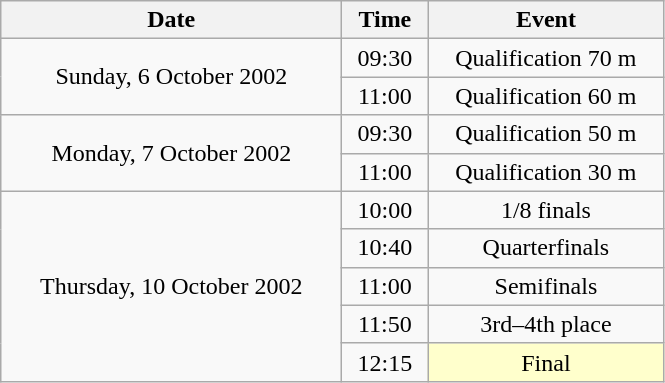<table class = "wikitable" style="text-align:center;">
<tr>
<th width=220>Date</th>
<th width=50>Time</th>
<th width=150>Event</th>
</tr>
<tr>
<td rowspan=2>Sunday, 6 October 2002</td>
<td>09:30</td>
<td>Qualification 70 m</td>
</tr>
<tr>
<td>11:00</td>
<td>Qualification 60 m</td>
</tr>
<tr>
<td rowspan=2>Monday, 7 October 2002</td>
<td>09:30</td>
<td>Qualification 50 m</td>
</tr>
<tr>
<td>11:00</td>
<td>Qualification 30 m</td>
</tr>
<tr>
<td rowspan=5>Thursday, 10 October 2002</td>
<td>10:00</td>
<td>1/8 finals</td>
</tr>
<tr>
<td>10:40</td>
<td>Quarterfinals</td>
</tr>
<tr>
<td>11:00</td>
<td>Semifinals</td>
</tr>
<tr>
<td>11:50</td>
<td>3rd–4th place</td>
</tr>
<tr>
<td>12:15</td>
<td bgcolor=ffffcc>Final</td>
</tr>
</table>
